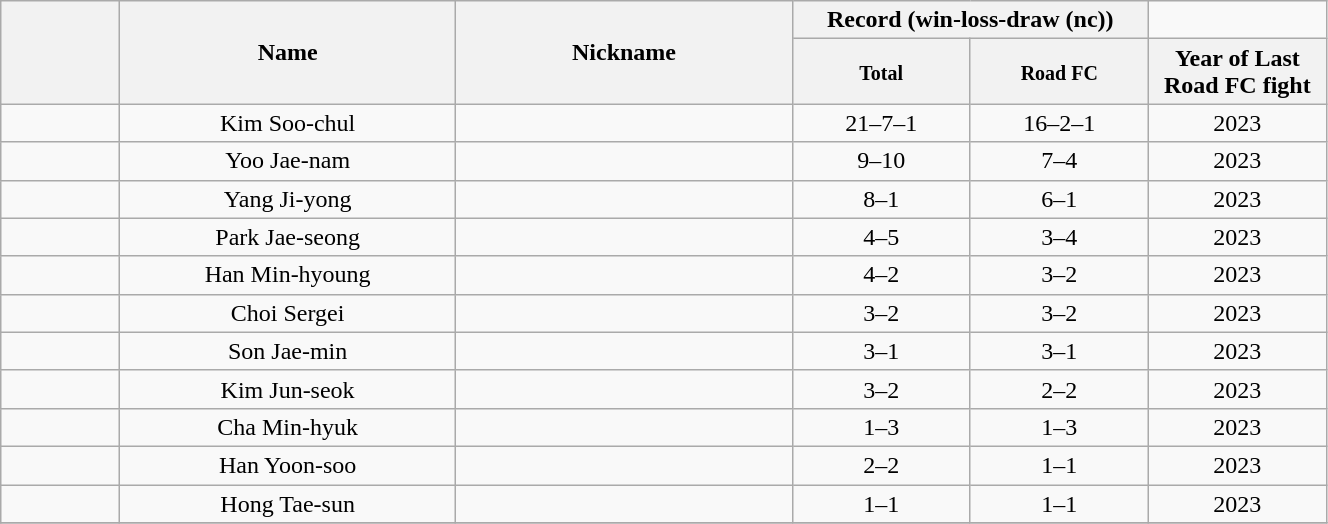<table class="wikitable" width="70%" style="text-align:center;">
<tr>
<th rowspan="2" width="6%"></th>
<th rowspan="2" width="17%">Name</th>
<th rowspan="2" width="17%">Nickname</th>
<th colspan="2" width="18%">Record (win-loss-draw (nc))</th>
</tr>
<tr>
<th width="9%"><small>Total</small></th>
<th width="9%"><small>Road FC</small></th>
<th width="9%">Year of Last Road FC fight</th>
</tr>
<tr>
<td></td>
<td>Kim Soo-chul</td>
<td></td>
<td>21–7–1</td>
<td>16–2–1</td>
<td>2023</td>
</tr>
<tr>
<td></td>
<td>Yoo Jae-nam</td>
<td></td>
<td>9–10</td>
<td>7–4</td>
<td>2023</td>
</tr>
<tr>
<td></td>
<td>Yang Ji-yong</td>
<td></td>
<td>8–1</td>
<td>6–1</td>
<td>2023</td>
</tr>
<tr>
<td></td>
<td>Park Jae-seong</td>
<td></td>
<td>4–5</td>
<td>3–4</td>
<td>2023</td>
</tr>
<tr>
<td></td>
<td>Han Min-hyoung</td>
<td></td>
<td>4–2</td>
<td>3–2</td>
<td>2023</td>
</tr>
<tr>
<td></td>
<td>Choi Sergei</td>
<td></td>
<td>3–2</td>
<td>3–2</td>
<td>2023</td>
</tr>
<tr>
<td></td>
<td>Son Jae-min</td>
<td></td>
<td>3–1</td>
<td>3–1</td>
<td>2023</td>
</tr>
<tr>
<td></td>
<td>Kim Jun-seok</td>
<td></td>
<td>3–2</td>
<td>2–2</td>
<td>2023</td>
</tr>
<tr>
<td></td>
<td>Cha Min-hyuk</td>
<td></td>
<td>1–3</td>
<td>1–3</td>
<td>2023</td>
</tr>
<tr>
<td></td>
<td>Han Yoon-soo</td>
<td></td>
<td>2–2</td>
<td>1–1</td>
<td>2023</td>
</tr>
<tr>
<td></td>
<td>Hong Tae-sun</td>
<td></td>
<td>1–1</td>
<td>1–1</td>
<td>2023</td>
</tr>
<tr>
</tr>
</table>
